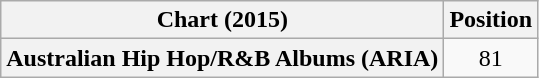<table class="wikitable sortable plainrowheaders">
<tr>
<th scope="col">Chart (2015)</th>
<th scope="col">Position</th>
</tr>
<tr>
<th scope="row">Australian Hip Hop/R&B Albums (ARIA)</th>
<td style="text-align:center;">81</td>
</tr>
</table>
